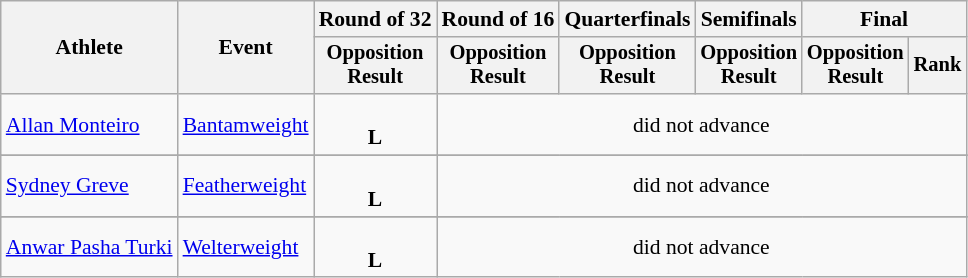<table class="wikitable" style="font-size:90%">
<tr>
<th rowspan="2">Athlete</th>
<th rowspan="2">Event</th>
<th>Round of 32</th>
<th>Round of 16</th>
<th>Quarterfinals</th>
<th>Semifinals</th>
<th colspan=2>Final</th>
</tr>
<tr style="font-size:95%">
<th>Opposition<br>Result</th>
<th>Opposition<br>Result</th>
<th>Opposition<br>Result</th>
<th>Opposition<br>Result</th>
<th>Opposition<br>Result</th>
<th>Rank</th>
</tr>
<tr align=center>
<td align=left><a href='#'>Allan Monteiro</a></td>
<td align=left><a href='#'>Bantamweight</a></td>
<td><br><strong>L</strong></td>
<td colspan=6>did not advance</td>
</tr>
<tr>
</tr>
<tr align=center>
<td align=left><a href='#'>Sydney Greve</a></td>
<td align=left><a href='#'>Featherweight</a></td>
<td><br><strong>L</strong></td>
<td colspan=6>did not advance</td>
</tr>
<tr>
</tr>
<tr align=center>
<td align=left><a href='#'>Anwar Pasha Turki</a></td>
<td align=left><a href='#'>Welterweight</a></td>
<td><br><strong>L</strong></td>
<td colspan=6>did not advance</td>
</tr>
</table>
